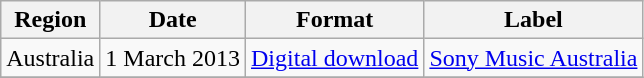<table class=wikitable>
<tr>
<th>Region</th>
<th>Date</th>
<th>Format</th>
<th>Label</th>
</tr>
<tr>
<td>Australia</td>
<td>1 March 2013</td>
<td><a href='#'>Digital download</a></td>
<td><a href='#'>Sony Music Australia</a></td>
</tr>
<tr>
</tr>
</table>
